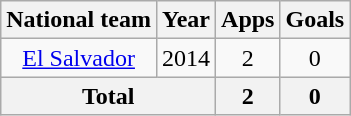<table class="wikitable" style="text-align:center">
<tr>
<th>National team</th>
<th>Year</th>
<th>Apps</th>
<th>Goals</th>
</tr>
<tr>
<td><a href='#'>El Salvador</a></td>
<td>2014</td>
<td>2</td>
<td>0</td>
</tr>
<tr>
<th colspan=2>Total</th>
<th>2</th>
<th>0</th>
</tr>
</table>
